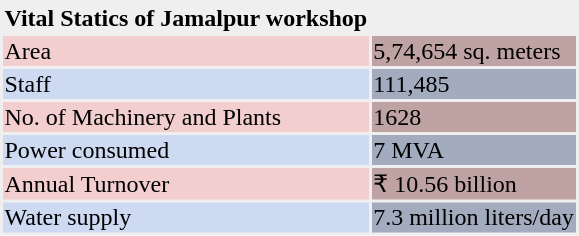<table ! style="background: #efefef;" | First header>
<tr>
<td><strong>Vital Statics of Jamalpur workshop</strong></td>
</tr>
<tr>
<td ! bgcolor=#F2CECE>Area</td>
<td ! bgcolor=#BFA3A3>5,74,654 sq. meters</td>
</tr>
<tr>
<td ! bgcolor=#CEDAF2>Staff</td>
<td ! bgcolor=#A3ACBF>111,485</td>
</tr>
<tr>
<td ! bgcolor=#F2CECE>No. of Machinery and Plants</td>
<td ! bgcolor=#BFA3A3>1628</td>
</tr>
<tr>
<td ! bgcolor=#CEDAF2>Power consumed</td>
<td ! bgcolor=#A3ACBF>7 MVA</td>
</tr>
<tr>
<td ! bgcolor=#F2CECE>Annual Turnover</td>
<td ! bgcolor=#BFA3A3>₹ 10.56 billion</td>
</tr>
<tr>
<td ! bgcolor=#CEDAF2>Water supply</td>
<td ! bgcolor=#A3ACBF>7.3 million liters/day</td>
</tr>
</table>
